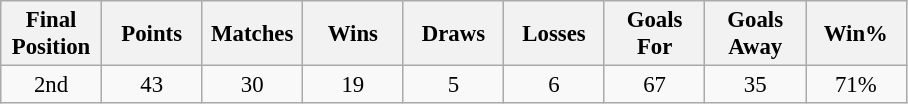<table class="wikitable" style="font-size: 95%; text-align: center;">
<tr>
<th width=60>Final Position</th>
<th width=60>Points</th>
<th width=60>Matches</th>
<th width=60>Wins</th>
<th width=60>Draws</th>
<th width=60>Losses</th>
<th width=60>Goals For</th>
<th width=60>Goals Away</th>
<th width=60>Win%</th>
</tr>
<tr>
<td>2nd</td>
<td>43</td>
<td>30</td>
<td>19</td>
<td>5</td>
<td>6</td>
<td>67</td>
<td>35</td>
<td>71%</td>
</tr>
</table>
